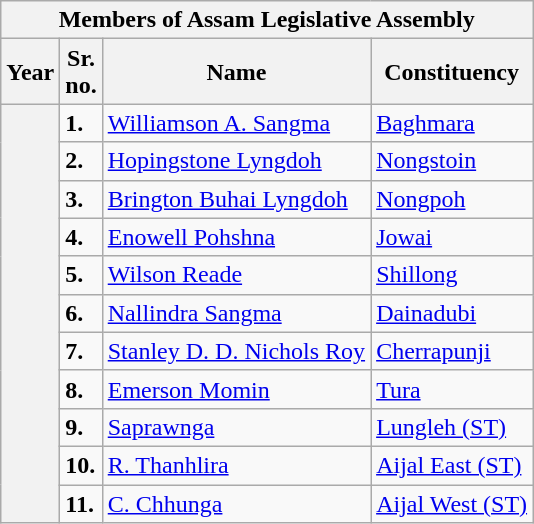<table class="wikitable sortable">
<tr>
<th colspan="4">Members of Assam Legislative Assembly</th>
</tr>
<tr>
<th>Year</th>
<th>Sr.<br>no.</th>
<th>Name</th>
<th>Constituency</th>
</tr>
<tr>
<th rowspan="11"></th>
<td><strong>1.</strong></td>
<td><a href='#'>Williamson A. Sangma</a></td>
<td><a href='#'>Baghmara</a></td>
</tr>
<tr>
<td><strong>2.</strong></td>
<td><a href='#'>Hopingstone Lyngdoh</a></td>
<td><a href='#'>Nongstoin</a></td>
</tr>
<tr>
<td><strong>3.</strong></td>
<td><a href='#'>Brington Buhai Lyngdoh</a></td>
<td><a href='#'>Nongpoh</a></td>
</tr>
<tr>
<td><strong>4.</strong></td>
<td><a href='#'>Enowell Pohshna</a></td>
<td><a href='#'>Jowai</a></td>
</tr>
<tr>
<td><strong>5.</strong></td>
<td><a href='#'>Wilson Reade</a></td>
<td><a href='#'>Shillong</a></td>
</tr>
<tr>
<td><strong>6.</strong></td>
<td><a href='#'>Nallindra Sangma</a></td>
<td><a href='#'>Dainadubi</a></td>
</tr>
<tr>
<td><strong>7.</strong></td>
<td><a href='#'>Stanley D. D. Nichols Roy</a></td>
<td><a href='#'>Cherrapunji</a></td>
</tr>
<tr>
<td><strong>8.</strong></td>
<td><a href='#'>Emerson Momin</a></td>
<td><a href='#'>Tura</a></td>
</tr>
<tr>
<td><strong>9.</strong></td>
<td><a href='#'>Saprawnga</a></td>
<td><a href='#'>Lungleh (ST)</a></td>
</tr>
<tr>
<td><strong>10.</strong></td>
<td><a href='#'>R. Thanhlira</a></td>
<td><a href='#'>Aijal East (ST)</a></td>
</tr>
<tr>
<td><strong>11.</strong></td>
<td><a href='#'>C. Chhunga</a></td>
<td><a href='#'>Aijal West (ST)</a></td>
</tr>
</table>
